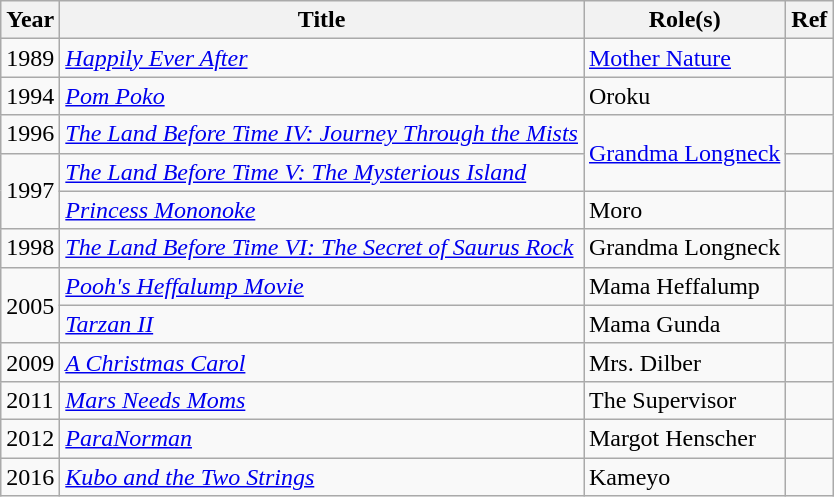<table class="wikitable plainrowheaders sortable">
<tr>
<th scope="col">Year</th>
<th scope="col">Title</th>
<th scope="col">Role(s)</th>
<th scope="col" class="unsortable">Ref</th>
</tr>
<tr>
<td>1989</td>
<td><em><a href='#'>Happily Ever After</a></em></td>
<td><a href='#'>Mother Nature</a></td>
<td></td>
</tr>
<tr>
<td>1994</td>
<td><em><a href='#'>Pom Poko</a></em></td>
<td>Oroku</td>
<td></td>
</tr>
<tr>
<td>1996</td>
<td><em><a href='#'>The Land Before Time IV: Journey Through the Mists</a></em></td>
<td rowspan=2><a href='#'>Grandma Longneck</a></td>
<td></td>
</tr>
<tr>
<td rowspan=2>1997</td>
<td><em><a href='#'>The Land Before Time V: The Mysterious Island</a></em></td>
<td></td>
</tr>
<tr>
<td><em><a href='#'>Princess Mononoke</a></em></td>
<td>Moro</td>
<td></td>
</tr>
<tr>
<td>1998</td>
<td><em><a href='#'>The Land Before Time VI: The Secret of Saurus Rock</a></em></td>
<td>Grandma Longneck</td>
<td></td>
</tr>
<tr>
<td rowspan=2>2005</td>
<td><em><a href='#'>Pooh's Heffalump Movie</a></em></td>
<td>Mama Heffalump</td>
<td></td>
</tr>
<tr>
<td><em><a href='#'>Tarzan II</a></em></td>
<td>Mama Gunda</td>
<td></td>
</tr>
<tr>
<td>2009</td>
<td><em><a href='#'>A Christmas Carol</a></em></td>
<td>Mrs. Dilber</td>
<td></td>
</tr>
<tr>
<td>2011</td>
<td><em><a href='#'>Mars Needs Moms</a></em></td>
<td>The Supervisor</td>
<td></td>
</tr>
<tr>
<td>2012</td>
<td><em><a href='#'>ParaNorman</a></em></td>
<td>Margot Henscher</td>
<td></td>
</tr>
<tr>
<td>2016</td>
<td><em><a href='#'>Kubo and the Two Strings</a></em></td>
<td>Kameyo</td>
<td></td>
</tr>
</table>
